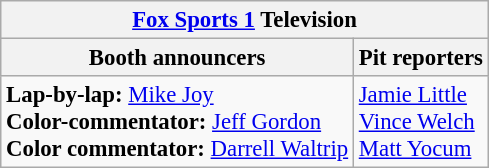<table class="wikitable" style="font-size: 95%;">
<tr>
<th colspan="2"><a href='#'>Fox Sports 1</a> Television</th>
</tr>
<tr>
<th>Booth announcers</th>
<th>Pit reporters</th>
</tr>
<tr>
<td><strong>Lap-by-lap:</strong> <a href='#'>Mike Joy</a><br><strong>Color-commentator:</strong> <a href='#'>Jeff Gordon</a><br><strong>Color commentator:</strong> <a href='#'>Darrell Waltrip</a></td>
<td><a href='#'>Jamie Little</a><br><a href='#'>Vince Welch</a><br><a href='#'>Matt Yocum</a></td>
</tr>
</table>
